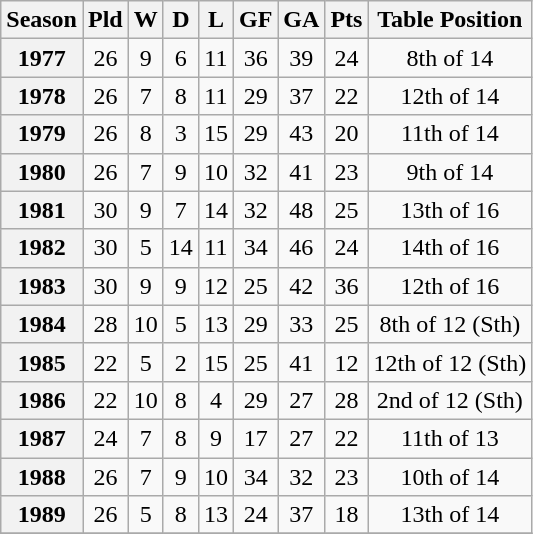<table class="wikitable" style="text-align:center">
<tr>
<th>Season</th>
<th>Pld</th>
<th>W</th>
<th>D</th>
<th>L</th>
<th>GF</th>
<th>GA</th>
<th>Pts</th>
<th>Table Position</th>
</tr>
<tr>
<th>1977</th>
<td>26</td>
<td>9</td>
<td>6</td>
<td>11</td>
<td>36</td>
<td>39</td>
<td>24</td>
<td>8th of 14</td>
</tr>
<tr>
<th>1978</th>
<td>26</td>
<td>7</td>
<td>8</td>
<td>11</td>
<td>29</td>
<td>37</td>
<td>22</td>
<td>12th of 14</td>
</tr>
<tr>
<th>1979</th>
<td>26</td>
<td>8</td>
<td>3</td>
<td>15</td>
<td>29</td>
<td>43</td>
<td>20</td>
<td>11th of 14</td>
</tr>
<tr>
<th>1980</th>
<td>26</td>
<td>7</td>
<td>9</td>
<td>10</td>
<td>32</td>
<td>41</td>
<td>23</td>
<td>9th of 14</td>
</tr>
<tr>
<th>1981</th>
<td>30</td>
<td>9</td>
<td>7</td>
<td>14</td>
<td>32</td>
<td>48</td>
<td>25</td>
<td>13th of 16</td>
</tr>
<tr>
<th>1982</th>
<td>30</td>
<td>5</td>
<td>14</td>
<td>11</td>
<td>34</td>
<td>46</td>
<td>24</td>
<td>14th of 16</td>
</tr>
<tr>
<th>1983</th>
<td>30</td>
<td>9</td>
<td>9</td>
<td>12</td>
<td>25</td>
<td>42</td>
<td>36</td>
<td>12th of 16</td>
</tr>
<tr>
<th>1984</th>
<td>28</td>
<td>10</td>
<td>5</td>
<td>13</td>
<td>29</td>
<td>33</td>
<td>25</td>
<td>8th of 12 (Sth)</td>
</tr>
<tr>
<th>1985</th>
<td>22</td>
<td>5</td>
<td>2</td>
<td>15</td>
<td>25</td>
<td>41</td>
<td>12</td>
<td>12th of 12 (Sth)</td>
</tr>
<tr>
<th>1986</th>
<td>22</td>
<td>10</td>
<td>8</td>
<td>4</td>
<td>29</td>
<td>27</td>
<td>28</td>
<td>2nd of 12 (Sth)</td>
</tr>
<tr>
<th>1987</th>
<td>24</td>
<td>7</td>
<td>8</td>
<td>9</td>
<td>17</td>
<td>27</td>
<td>22</td>
<td>11th of 13</td>
</tr>
<tr>
<th>1988</th>
<td>26</td>
<td>7</td>
<td>9</td>
<td>10</td>
<td>34</td>
<td>32</td>
<td>23</td>
<td>10th of 14</td>
</tr>
<tr>
<th>1989</th>
<td>26</td>
<td>5</td>
<td>8</td>
<td>13</td>
<td>24</td>
<td>37</td>
<td>18</td>
<td>13th of 14</td>
</tr>
<tr>
</tr>
</table>
